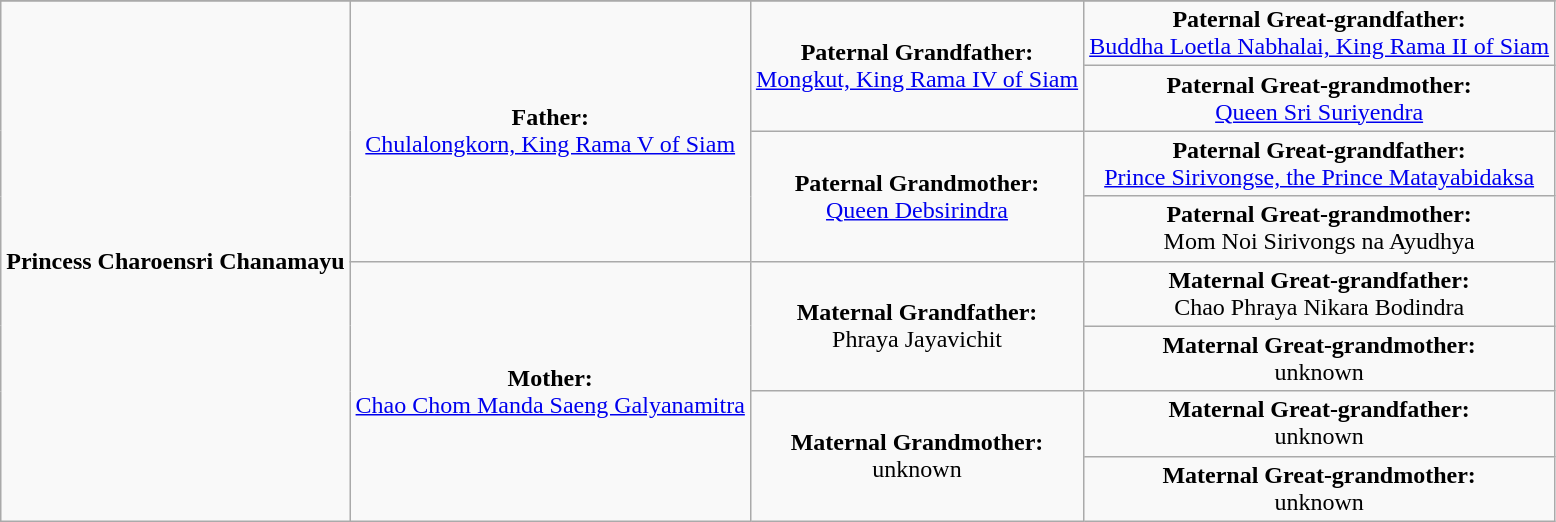<table class="wikitable">
<tr>
</tr>
<tr>
<td rowspan="8" align="center"><strong>Princess Charoensri Chanamayu</strong></td>
<td rowspan="4" align="center"><strong>Father:</strong><br><a href='#'>Chulalongkorn, King Rama V of Siam</a></td>
<td rowspan="2" align="center"><strong>Paternal Grandfather:</strong><br><a href='#'>Mongkut, King Rama IV of Siam</a></td>
<td align = "center"><strong>Paternal Great-grandfather:</strong><br><a href='#'>Buddha Loetla Nabhalai, King Rama II of Siam</a></td>
</tr>
<tr>
<td align = "center"><strong>Paternal Great-grandmother:</strong><br><a href='#'>Queen Sri Suriyendra</a></td>
</tr>
<tr>
<td rowspan="2" align="center"><strong>Paternal Grandmother:</strong><br><a href='#'>Queen Debsirindra</a></td>
<td align = "center"><strong>Paternal Great-grandfather:</strong><br><a href='#'>Prince Sirivongse, the Prince Matayabidaksa</a></td>
</tr>
<tr>
<td align = "center"><strong>Paternal Great-grandmother:</strong><br>Mom Noi Sirivongs na Ayudhya</td>
</tr>
<tr>
<td rowspan="4" align="center"><strong>Mother:</strong><br><a href='#'>Chao Chom Manda Saeng Galyanamitra</a></td>
<td rowspan="2" align="center"><strong>Maternal Grandfather:</strong><br>Phraya Jayavichit</td>
<td align = "center"><strong>Maternal Great-grandfather:</strong><br>Chao Phraya Nikara Bodindra</td>
</tr>
<tr>
<td align = "center"><strong>Maternal Great-grandmother:</strong><br>unknown</td>
</tr>
<tr>
<td rowspan="2" align="center"><strong>Maternal Grandmother:</strong><br>unknown</td>
<td align = "center"><strong>Maternal Great-grandfather:</strong><br>unknown</td>
</tr>
<tr>
<td align = "center"><strong>Maternal Great-grandmother:</strong><br>unknown</td>
</tr>
</table>
